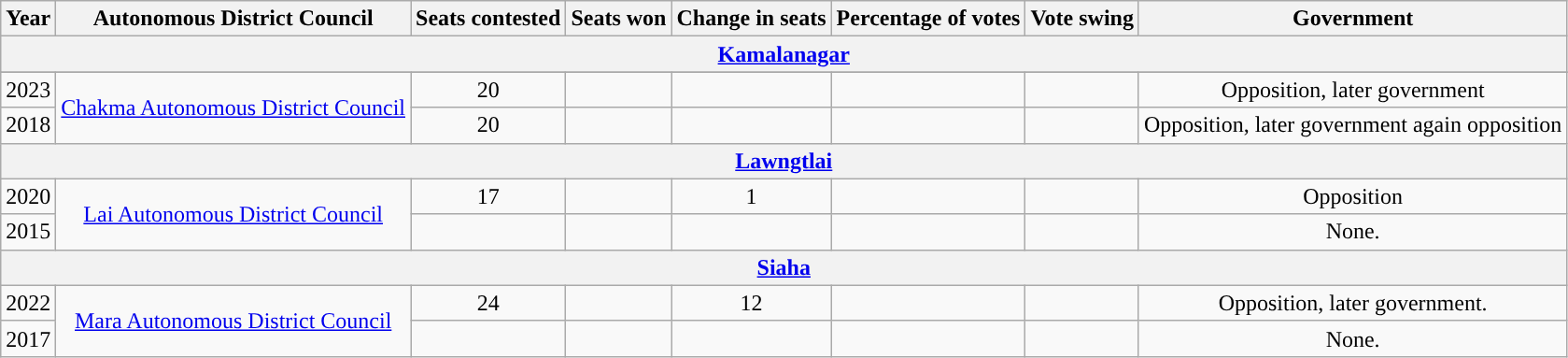<table class="wikitable" style="text-align:center">
<tr>
<th Style="background-color:">Year</th>
<th Style="background-color:">Autonomous District Council</th>
<th Style="background-color:">Seats contested</th>
<th Style="background-color:">Seats won</th>
<th Style="background-color:">Change in seats</th>
<th Style="background-color:">Percentage of votes</th>
<th Style="background-color:">Vote swing</th>
<th Style="background-color:">Government</th>
</tr>
<tr>
<th colspan=8><a href='#'>Kamalanagar</a></th>
</tr>
<tr>
</tr>
<tr>
<td>2023</td>
<td rowspan=2><a href='#'>Chakma Autonomous District Council</a></td>
<td>20</td>
<td></td>
<td></td>
<td></td>
<td></td>
<td>Opposition, later government</td>
</tr>
<tr>
<td>2018</td>
<td>20</td>
<td></td>
<td></td>
<td></td>
<td></td>
<td>Opposition, later government again opposition</td>
</tr>
<tr>
<th colspan=8><a href='#'>Lawngtlai</a></th>
</tr>
<tr>
<td>2020</td>
<td rowspan=2><a href='#'>Lai Autonomous District Council</a></td>
<td>17</td>
<td></td>
<td> 1</td>
<td></td>
<td></td>
<td>Opposition</td>
</tr>
<tr>
<td>2015</td>
<td></td>
<td></td>
<td></td>
<td></td>
<td></td>
<td>None.</td>
</tr>
<tr>
<th colspan=8><a href='#'>Siaha</a></th>
</tr>
<tr>
<td>2022</td>
<td rowspan=2><a href='#'>Mara Autonomous District Council</a></td>
<td>24</td>
<td></td>
<td> 12</td>
<td></td>
<td></td>
<td>Opposition, later government.</td>
</tr>
<tr>
<td>2017</td>
<td></td>
<td></td>
<td></td>
<td></td>
<td></td>
<td>None.</td>
</tr>
</table>
